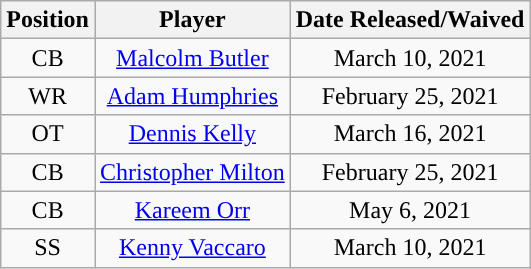<table class="wikitable">
<tr>
<th>Position</th>
<th>Player</th>
<th>Date Released/Waived</th>
</tr>
<tr align="center">
<td>CB</td>
<td><a href='#'>Malcolm Butler</a></td>
<td>March 10, 2021</td>
</tr>
<tr align="center">
<td>WR</td>
<td><a href='#'>Adam Humphries</a></td>
<td>February 25, 2021</td>
</tr>
<tr align="center">
<td>OT</td>
<td><a href='#'>Dennis Kelly</a></td>
<td>March 16, 2021</td>
</tr>
<tr align="center">
<td>CB</td>
<td><a href='#'>Christopher Milton</a></td>
<td>February 25, 2021</td>
</tr>
<tr align="center">
<td>CB</td>
<td><a href='#'>Kareem Orr</a></td>
<td>May 6, 2021</td>
</tr>
<tr align="center">
<td>SS</td>
<td><a href='#'>Kenny Vaccaro</a></td>
<td>March 10, 2021</td>
</tr>
</table>
